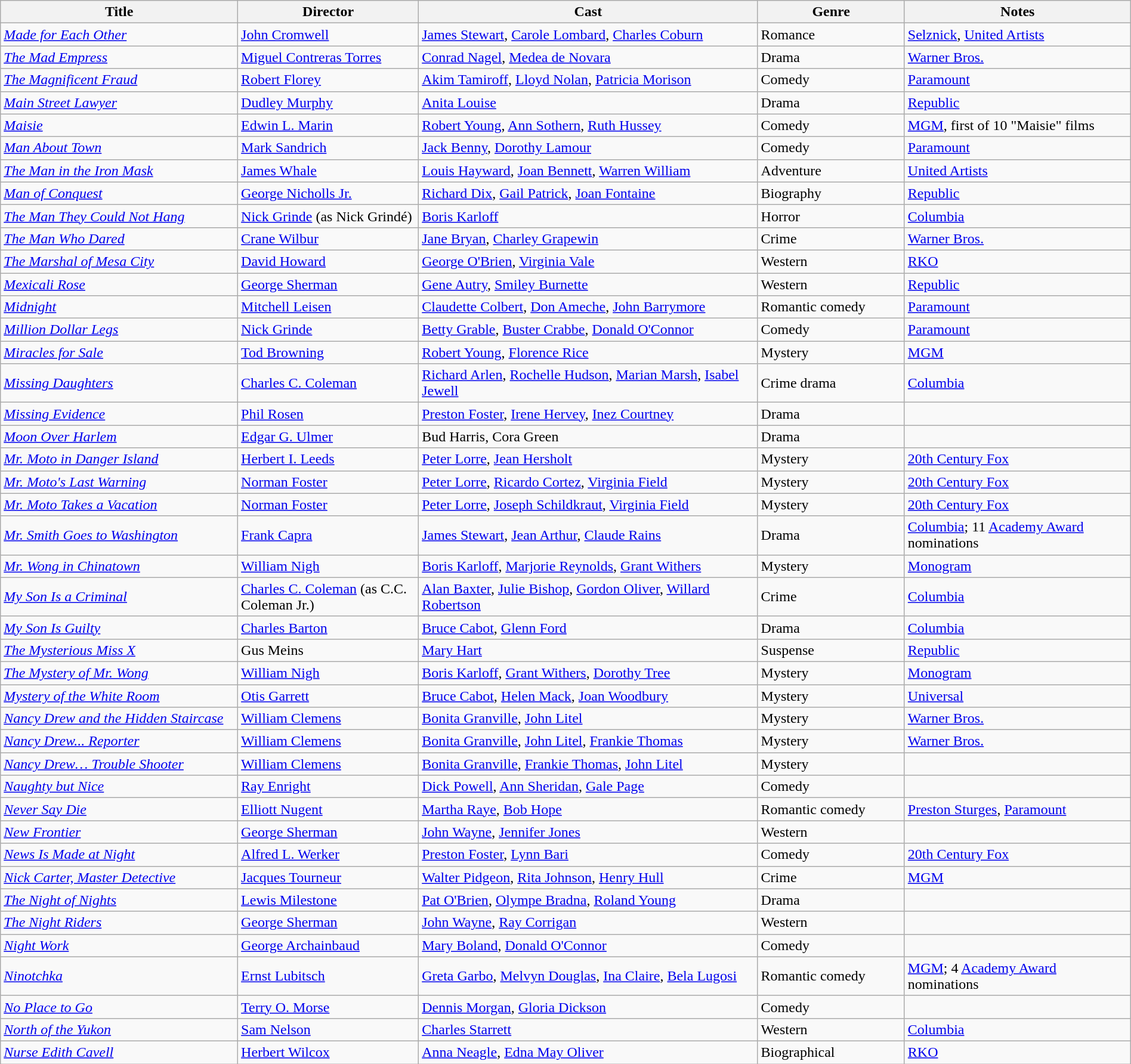<table class="wikitable" width= "100%">
<tr>
<th width=21%>Title</th>
<th width=16%>Director</th>
<th width=30%>Cast</th>
<th width=13%>Genre</th>
<th width=20%>Notes</th>
</tr>
<tr>
<td><em><a href='#'>Made for Each Other</a></em></td>
<td><a href='#'>John Cromwell</a></td>
<td><a href='#'>James Stewart</a>, <a href='#'>Carole Lombard</a>, <a href='#'>Charles Coburn</a></td>
<td>Romance</td>
<td><a href='#'>Selznick</a>, <a href='#'>United Artists</a></td>
</tr>
<tr>
<td><em><a href='#'>The Mad Empress</a></em></td>
<td><a href='#'>Miguel Contreras Torres</a></td>
<td><a href='#'>Conrad Nagel</a>, <a href='#'>Medea de Novara</a></td>
<td>Drama</td>
<td><a href='#'>Warner Bros.</a></td>
</tr>
<tr>
<td><em><a href='#'>The Magnificent Fraud</a></em></td>
<td><a href='#'>Robert Florey</a></td>
<td><a href='#'>Akim Tamiroff</a>, <a href='#'>Lloyd Nolan</a>, <a href='#'>Patricia Morison</a></td>
<td>Comedy</td>
<td><a href='#'>Paramount</a></td>
</tr>
<tr>
<td><em><a href='#'>Main Street Lawyer</a></em></td>
<td><a href='#'>Dudley Murphy</a></td>
<td><a href='#'>Anita Louise</a></td>
<td>Drama</td>
<td><a href='#'>Republic</a></td>
</tr>
<tr>
<td><em><a href='#'>Maisie</a></em></td>
<td><a href='#'>Edwin L. Marin</a></td>
<td><a href='#'>Robert Young</a>, <a href='#'>Ann Sothern</a>, <a href='#'>Ruth Hussey</a></td>
<td>Comedy</td>
<td><a href='#'>MGM</a>, first of 10 "Maisie" films</td>
</tr>
<tr>
<td><em><a href='#'>Man About Town</a></em></td>
<td><a href='#'>Mark Sandrich</a></td>
<td><a href='#'>Jack Benny</a>, <a href='#'>Dorothy Lamour</a></td>
<td>Comedy</td>
<td><a href='#'>Paramount</a></td>
</tr>
<tr>
<td><em><a href='#'>The Man in the Iron Mask</a></em></td>
<td><a href='#'>James Whale</a></td>
<td><a href='#'>Louis Hayward</a>, <a href='#'>Joan Bennett</a>, <a href='#'>Warren William</a></td>
<td>Adventure</td>
<td><a href='#'>United Artists</a></td>
</tr>
<tr>
<td><em><a href='#'>Man of Conquest</a></em></td>
<td><a href='#'>George Nicholls Jr.</a></td>
<td><a href='#'>Richard Dix</a>, <a href='#'>Gail Patrick</a>, <a href='#'>Joan Fontaine</a></td>
<td>Biography</td>
<td><a href='#'>Republic</a></td>
</tr>
<tr>
<td><em><a href='#'>The Man They Could Not Hang</a></em></td>
<td><a href='#'>Nick Grinde</a> (as Nick Grindé)</td>
<td><a href='#'>Boris Karloff</a></td>
<td>Horror</td>
<td><a href='#'>Columbia</a></td>
</tr>
<tr>
<td><em><a href='#'>The Man Who Dared</a></em></td>
<td><a href='#'>Crane Wilbur</a></td>
<td><a href='#'>Jane Bryan</a>, <a href='#'>Charley Grapewin</a></td>
<td>Crime</td>
<td><a href='#'>Warner Bros.</a></td>
</tr>
<tr>
<td><em><a href='#'>The Marshal of Mesa City</a></em></td>
<td><a href='#'>David Howard</a></td>
<td><a href='#'>George O'Brien</a>, <a href='#'>Virginia Vale</a></td>
<td>Western</td>
<td><a href='#'>RKO</a></td>
</tr>
<tr>
<td><em><a href='#'>Mexicali Rose</a></em></td>
<td><a href='#'>George Sherman</a></td>
<td><a href='#'>Gene Autry</a>, <a href='#'>Smiley Burnette</a></td>
<td>Western</td>
<td><a href='#'>Republic</a></td>
</tr>
<tr>
<td><em><a href='#'>Midnight</a></em></td>
<td><a href='#'>Mitchell Leisen</a></td>
<td><a href='#'>Claudette Colbert</a>, <a href='#'>Don Ameche</a>, <a href='#'>John Barrymore</a></td>
<td>Romantic comedy</td>
<td><a href='#'>Paramount</a></td>
</tr>
<tr>
<td><em><a href='#'>Million Dollar Legs</a></em></td>
<td><a href='#'>Nick Grinde</a></td>
<td><a href='#'>Betty Grable</a>, <a href='#'>Buster Crabbe</a>, <a href='#'>Donald O'Connor</a></td>
<td>Comedy</td>
<td><a href='#'>Paramount</a></td>
</tr>
<tr>
<td><em><a href='#'>Miracles for Sale</a></em></td>
<td><a href='#'>Tod Browning</a></td>
<td><a href='#'>Robert Young</a>, <a href='#'>Florence Rice</a></td>
<td>Mystery</td>
<td><a href='#'>MGM</a></td>
</tr>
<tr>
<td><em><a href='#'>Missing Daughters</a></em></td>
<td><a href='#'>Charles C. Coleman</a></td>
<td><a href='#'>Richard Arlen</a>, <a href='#'>Rochelle Hudson</a>, <a href='#'>Marian Marsh</a>, <a href='#'>Isabel Jewell</a></td>
<td>Crime drama</td>
<td><a href='#'>Columbia</a></td>
</tr>
<tr>
<td><em><a href='#'>Missing Evidence</a></em></td>
<td><a href='#'>Phil Rosen</a></td>
<td><a href='#'>Preston Foster</a>, <a href='#'>Irene Hervey</a>, <a href='#'>Inez Courtney</a></td>
<td>Drama</td>
<td></td>
</tr>
<tr>
<td><em><a href='#'>Moon Over Harlem</a></em></td>
<td><a href='#'>Edgar G. Ulmer</a></td>
<td>Bud Harris, Cora Green</td>
<td>Drama</td>
<td></td>
</tr>
<tr>
<td><em><a href='#'>Mr. Moto in Danger Island</a></em></td>
<td><a href='#'>Herbert I. Leeds</a></td>
<td><a href='#'>Peter Lorre</a>, <a href='#'>Jean Hersholt</a></td>
<td>Mystery</td>
<td><a href='#'>20th Century Fox</a></td>
</tr>
<tr>
<td><em><a href='#'>Mr. Moto's Last Warning</a></em></td>
<td><a href='#'>Norman Foster</a></td>
<td><a href='#'>Peter Lorre</a>, <a href='#'>Ricardo Cortez</a>, <a href='#'>Virginia Field</a></td>
<td>Mystery</td>
<td><a href='#'>20th Century Fox</a></td>
</tr>
<tr>
<td><em><a href='#'>Mr. Moto Takes a Vacation</a></em></td>
<td><a href='#'>Norman Foster</a></td>
<td><a href='#'>Peter Lorre</a>, <a href='#'>Joseph Schildkraut</a>, <a href='#'>Virginia Field</a></td>
<td>Mystery</td>
<td><a href='#'>20th Century Fox</a></td>
</tr>
<tr>
<td><em><a href='#'>Mr. Smith Goes to Washington</a></em></td>
<td><a href='#'>Frank Capra</a></td>
<td><a href='#'>James Stewart</a>, <a href='#'>Jean Arthur</a>, <a href='#'>Claude Rains</a></td>
<td>Drama</td>
<td><a href='#'>Columbia</a>; 11 <a href='#'>Academy Award</a> nominations</td>
</tr>
<tr>
<td><em><a href='#'>Mr. Wong in Chinatown</a></em></td>
<td><a href='#'>William Nigh</a></td>
<td><a href='#'>Boris Karloff</a>, <a href='#'>Marjorie Reynolds</a>, <a href='#'>Grant Withers</a></td>
<td>Mystery</td>
<td><a href='#'>Monogram</a></td>
</tr>
<tr>
<td><em><a href='#'>My Son Is a Criminal</a></em></td>
<td><a href='#'>Charles C. Coleman</a> (as C.C. Coleman Jr.)</td>
<td><a href='#'>Alan Baxter</a>, <a href='#'>Julie Bishop</a>, <a href='#'>Gordon Oliver</a>, <a href='#'>Willard Robertson</a></td>
<td>Crime</td>
<td><a href='#'>Columbia</a></td>
</tr>
<tr>
<td><em><a href='#'>My Son Is Guilty</a></em></td>
<td><a href='#'>Charles Barton</a></td>
<td><a href='#'>Bruce Cabot</a>, <a href='#'>Glenn Ford</a></td>
<td>Drama</td>
<td><a href='#'>Columbia</a></td>
</tr>
<tr>
<td><em><a href='#'>The Mysterious Miss X</a></em></td>
<td>Gus Meins</td>
<td><a href='#'>Mary Hart</a></td>
<td>Suspense</td>
<td><a href='#'>Republic</a></td>
</tr>
<tr>
<td><em><a href='#'>The Mystery of Mr. Wong</a></em></td>
<td><a href='#'>William Nigh</a></td>
<td><a href='#'>Boris Karloff</a>, <a href='#'>Grant Withers</a>, <a href='#'>Dorothy Tree</a></td>
<td>Mystery</td>
<td><a href='#'>Monogram</a></td>
</tr>
<tr>
<td><em><a href='#'>Mystery of the White Room</a></em></td>
<td><a href='#'>Otis Garrett</a></td>
<td><a href='#'>Bruce Cabot</a>, <a href='#'>Helen Mack</a>, <a href='#'>Joan Woodbury</a></td>
<td>Mystery</td>
<td><a href='#'>Universal</a></td>
</tr>
<tr>
<td><em><a href='#'>Nancy Drew and the Hidden Staircase</a></em></td>
<td><a href='#'>William Clemens</a></td>
<td><a href='#'>Bonita Granville</a>, <a href='#'>John Litel</a></td>
<td>Mystery</td>
<td><a href='#'>Warner Bros.</a></td>
</tr>
<tr>
<td><em><a href='#'>Nancy Drew... Reporter</a></em></td>
<td><a href='#'>William Clemens</a></td>
<td><a href='#'>Bonita Granville</a>, <a href='#'>John Litel</a>, <a href='#'>Frankie Thomas</a></td>
<td>Mystery</td>
<td><a href='#'>Warner Bros.</a></td>
</tr>
<tr>
<td><em><a href='#'>Nancy Drew… Trouble Shooter</a></em></td>
<td><a href='#'>William Clemens</a></td>
<td><a href='#'>Bonita Granville</a>, <a href='#'>Frankie Thomas</a>, <a href='#'>John Litel</a></td>
<td>Mystery</td>
<td></td>
</tr>
<tr>
<td><em><a href='#'>Naughty but Nice</a></em></td>
<td><a href='#'>Ray Enright</a></td>
<td><a href='#'>Dick Powell</a>, <a href='#'>Ann Sheridan</a>, <a href='#'>Gale Page</a></td>
<td>Comedy</td>
<td></td>
</tr>
<tr>
<td><em><a href='#'>Never Say Die</a></em></td>
<td><a href='#'>Elliott Nugent</a></td>
<td><a href='#'>Martha Raye</a>, <a href='#'>Bob Hope</a></td>
<td>Romantic comedy</td>
<td><a href='#'>Preston Sturges</a>, <a href='#'>Paramount</a></td>
</tr>
<tr>
<td><em><a href='#'>New Frontier</a></em></td>
<td><a href='#'>George Sherman</a></td>
<td><a href='#'>John Wayne</a>, <a href='#'>Jennifer Jones</a></td>
<td>Western</td>
<td></td>
</tr>
<tr>
<td><em><a href='#'>News Is Made at Night</a></em></td>
<td><a href='#'>Alfred L. Werker</a></td>
<td><a href='#'>Preston Foster</a>, <a href='#'>Lynn Bari</a></td>
<td>Comedy</td>
<td><a href='#'>20th Century Fox</a></td>
</tr>
<tr>
<td><em><a href='#'>Nick Carter, Master Detective</a></em></td>
<td><a href='#'>Jacques Tourneur</a></td>
<td><a href='#'>Walter Pidgeon</a>, <a href='#'>Rita Johnson</a>, <a href='#'>Henry Hull</a></td>
<td>Crime</td>
<td><a href='#'>MGM</a></td>
</tr>
<tr>
<td><em><a href='#'>The Night of Nights</a></em></td>
<td><a href='#'>Lewis Milestone</a></td>
<td><a href='#'>Pat O'Brien</a>, <a href='#'>Olympe Bradna</a>, <a href='#'>Roland Young</a></td>
<td>Drama</td>
<td></td>
</tr>
<tr>
<td><em><a href='#'>The Night Riders</a></em></td>
<td><a href='#'>George Sherman</a></td>
<td><a href='#'>John Wayne</a>, <a href='#'>Ray Corrigan</a></td>
<td>Western</td>
<td></td>
</tr>
<tr>
<td><em><a href='#'>Night Work</a></em></td>
<td><a href='#'>George Archainbaud</a></td>
<td><a href='#'>Mary Boland</a>, <a href='#'>Donald O'Connor</a></td>
<td>Comedy</td>
<td></td>
</tr>
<tr>
<td><em><a href='#'>Ninotchka</a></em></td>
<td><a href='#'>Ernst Lubitsch</a></td>
<td><a href='#'>Greta Garbo</a>, <a href='#'>Melvyn Douglas</a>, <a href='#'>Ina Claire</a>, <a href='#'>Bela Lugosi</a></td>
<td>Romantic comedy</td>
<td><a href='#'>MGM</a>; 4 <a href='#'>Academy Award</a> nominations</td>
</tr>
<tr>
<td><em><a href='#'>No Place to Go</a></em></td>
<td><a href='#'>Terry O. Morse</a></td>
<td><a href='#'>Dennis Morgan</a>, <a href='#'>Gloria Dickson</a></td>
<td>Comedy</td>
<td></td>
</tr>
<tr>
<td><em><a href='#'>North of the Yukon</a></em></td>
<td><a href='#'>Sam Nelson</a></td>
<td><a href='#'>Charles Starrett</a></td>
<td>Western</td>
<td><a href='#'>Columbia</a></td>
</tr>
<tr>
<td><em><a href='#'>Nurse Edith Cavell</a></em></td>
<td><a href='#'>Herbert Wilcox</a></td>
<td><a href='#'>Anna Neagle</a>, <a href='#'>Edna May Oliver</a></td>
<td>Biographical</td>
<td><a href='#'>RKO</a></td>
</tr>
</table>
